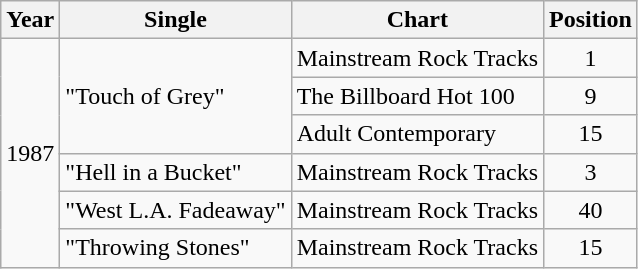<table class="wikitable">
<tr>
<th>Year</th>
<th>Single</th>
<th>Chart</th>
<th>Position</th>
</tr>
<tr>
<td rowspan="6">1987</td>
<td rowspan="3">"Touch of Grey"</td>
<td>Mainstream Rock Tracks</td>
<td align="center">1</td>
</tr>
<tr>
<td>The Billboard Hot 100</td>
<td align="center">9</td>
</tr>
<tr>
<td>Adult Contemporary</td>
<td align="center">15</td>
</tr>
<tr>
<td>"Hell in a Bucket"</td>
<td>Mainstream Rock Tracks</td>
<td align="center">3</td>
</tr>
<tr>
<td>"West L.A. Fadeaway"</td>
<td>Mainstream Rock Tracks</td>
<td align="center">40</td>
</tr>
<tr>
<td>"Throwing Stones"</td>
<td>Mainstream Rock Tracks</td>
<td align="center">15</td>
</tr>
</table>
